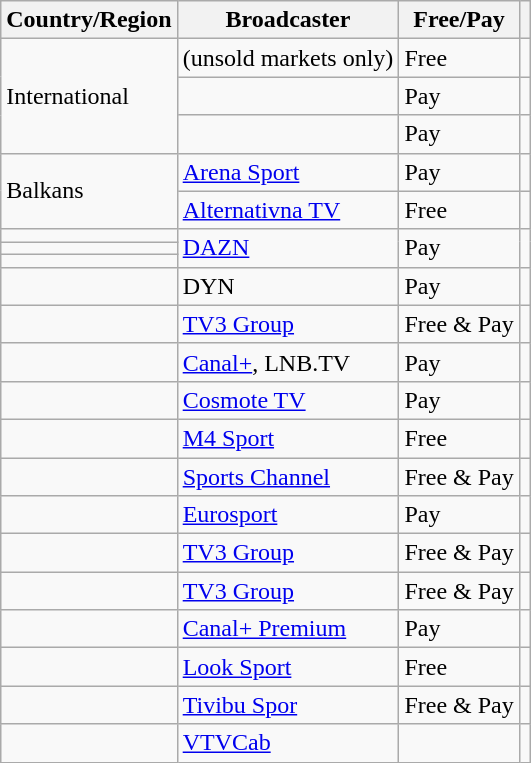<table class="wikitable sortable">
<tr>
<th>Country/Region</th>
<th>Broadcaster</th>
<th>Free/Pay</th>
<th></th>
</tr>
<tr>
<td rowspan="3">International</td>
<td> (unsold markets only)</td>
<td>Free</td>
<td></td>
</tr>
<tr>
<td></td>
<td>Pay</td>
<td></td>
</tr>
<tr>
<td></td>
<td>Pay</td>
<td></td>
</tr>
<tr>
<td rowspan="2">Balkans</td>
<td><a href='#'>Arena Sport</a></td>
<td>Pay</td>
<td></td>
</tr>
<tr>
<td><a href='#'>Alternativna TV</a></td>
<td>Free</td>
<td></td>
</tr>
<tr>
<td></td>
<td rowspan="3"><a href='#'>DAZN</a></td>
<td rowspan="3">Pay</td>
<td rowspan="3"></td>
</tr>
<tr>
<td></td>
</tr>
<tr>
<td></td>
</tr>
<tr>
<td></td>
<td>DYN</td>
<td>Pay</td>
<td></td>
</tr>
<tr>
<td></td>
<td><a href='#'>TV3 Group</a></td>
<td>Free & Pay</td>
<td></td>
</tr>
<tr>
<td></td>
<td><a href='#'>Canal+</a>, LNB.TV</td>
<td>Pay</td>
<td></td>
</tr>
<tr>
<td></td>
<td><a href='#'>Cosmote TV</a></td>
<td>Pay</td>
<td></td>
</tr>
<tr>
<td></td>
<td><a href='#'>M4 Sport</a></td>
<td>Free</td>
<td></td>
</tr>
<tr>
<td></td>
<td><a href='#'>Sports Channel</a></td>
<td>Free & Pay</td>
<td></td>
</tr>
<tr>
<td></td>
<td><a href='#'>Eurosport</a></td>
<td>Pay</td>
<td></td>
</tr>
<tr>
<td></td>
<td><a href='#'>TV3 Group</a></td>
<td>Free & Pay</td>
<td></td>
</tr>
<tr>
<td></td>
<td><a href='#'>TV3 Group</a></td>
<td>Free & Pay</td>
<td></td>
</tr>
<tr>
<td></td>
<td><a href='#'>Canal+ Premium</a></td>
<td>Pay</td>
<td></td>
</tr>
<tr>
<td></td>
<td><a href='#'>Look Sport</a></td>
<td>Free</td>
<td></td>
</tr>
<tr>
<td></td>
<td><a href='#'>Tivibu Spor</a></td>
<td>Free & Pay</td>
<td></td>
</tr>
<tr>
<td></td>
<td><a href='#'>VTVCab</a></td>
<td></td>
<td></td>
</tr>
</table>
